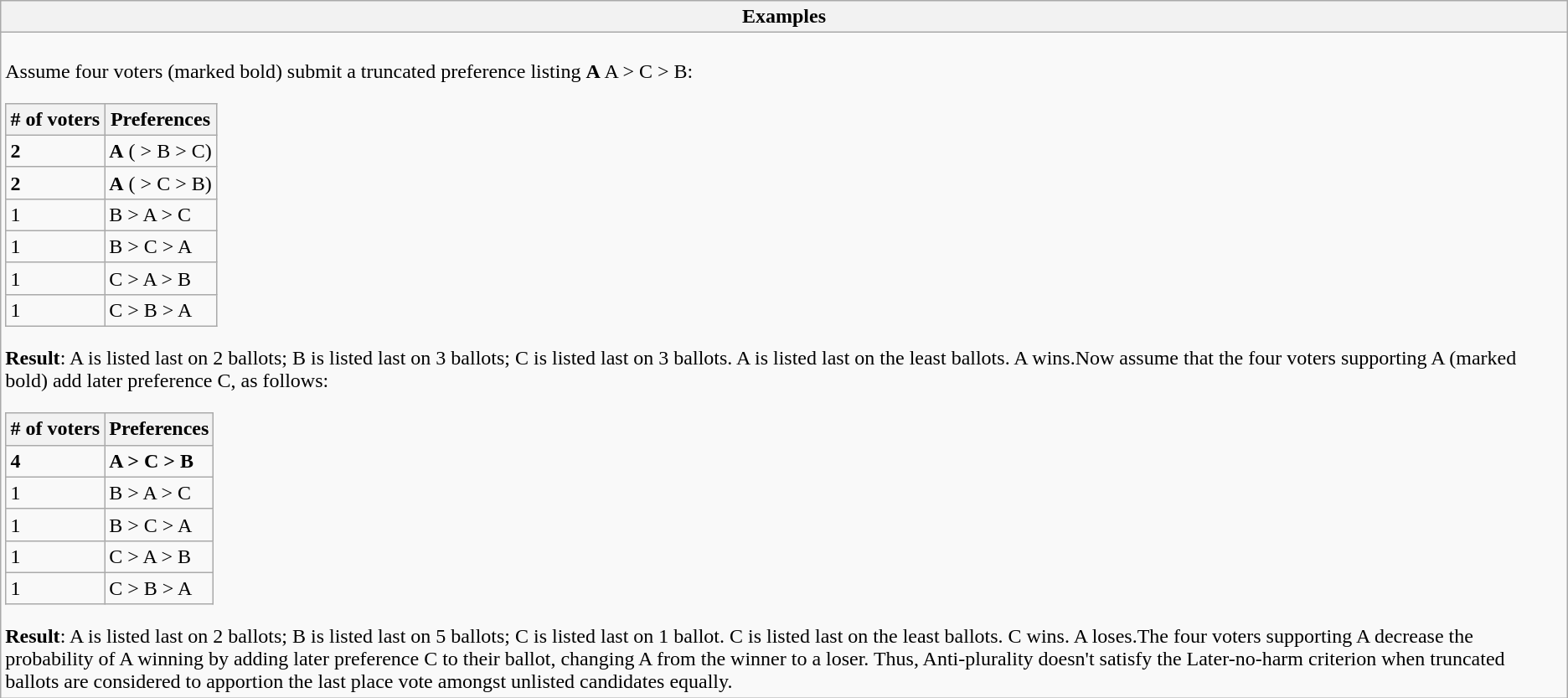<table class="wikitable collapsible collapsed">
<tr>
<th>Examples</th>
</tr>
<tr>
<td><br>Assume four voters (marked bold) submit a truncated preference listing <strong>A</strong> A > C > B:<table class="wikitable">
<tr>
<th># of voters</th>
<th>Preferences</th>
</tr>
<tr>
<td><strong>2</strong></td>
<td><strong>A</strong> ( > B > C)</td>
</tr>
<tr>
<td><strong>2</strong></td>
<td><strong>A</strong> ( > C > B)</td>
</tr>
<tr>
<td>1</td>
<td>B > A > C</td>
</tr>
<tr>
<td>1</td>
<td>B > C > A</td>
</tr>
<tr>
<td>1</td>
<td>C > A > B</td>
</tr>
<tr>
<td>1</td>
<td>C > B > A</td>
</tr>
</table>
<strong>Result</strong>: A is listed last on 2 ballots; B is listed last on 3 ballots; C is listed last on 3 ballots. A is listed last on the least ballots. A wins.Now assume that the four voters supporting A (marked bold) add later preference C, as follows:<table class="wikitable">
<tr>
<th># of voters</th>
<th>Preferences</th>
</tr>
<tr>
<td><strong>4</strong></td>
<td><strong>A > C > B</strong></td>
</tr>
<tr>
<td>1</td>
<td>B > A > C</td>
</tr>
<tr>
<td>1</td>
<td>B > C > A</td>
</tr>
<tr>
<td>1</td>
<td>C > A > B</td>
</tr>
<tr>
<td>1</td>
<td>C > B > A</td>
</tr>
</table>
<strong>Result</strong>: A is listed last on 2 ballots; B is listed last on 5 ballots; C is listed last on 1 ballot. C is listed last on the least ballots. C wins. A loses.The four voters supporting A decrease the probability of A winning by adding later preference C to their ballot, changing A from the winner to a loser. Thus, Anti-plurality doesn't satisfy the Later-no-harm criterion when truncated ballots are considered to apportion the last place vote amongst unlisted candidates equally.</td>
</tr>
</table>
